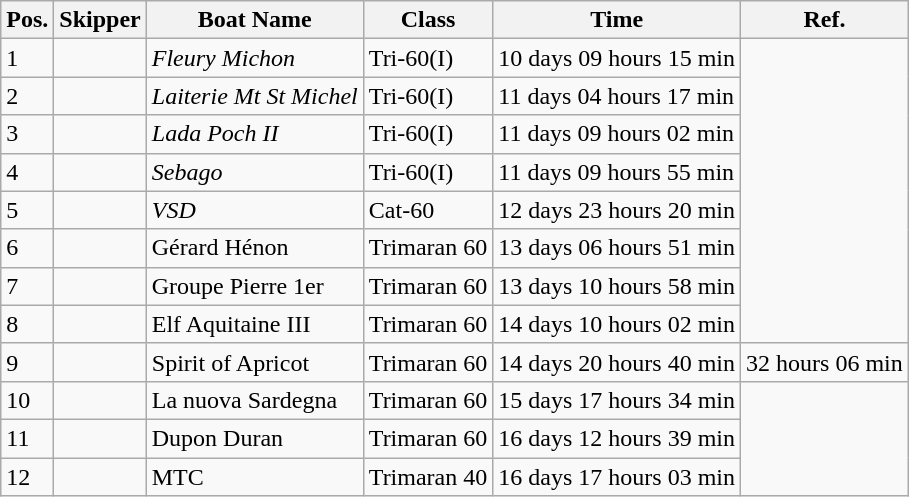<table class=wikitable>
<tr>
<th>Pos.</th>
<th>Skipper</th>
<th>Boat Name</th>
<th>Class</th>
<th>Time</th>
<th>Ref.</th>
</tr>
<tr>
<td>1</td>
<td></td>
<td><em>Fleury Michon</em></td>
<td>Tri-60(I)</td>
<td>10 days 09 hours 15 min</td>
</tr>
<tr>
<td>2</td>
<td></td>
<td><em>Laiterie Mt St Michel</em></td>
<td>Tri-60(I)</td>
<td>11 days 04 hours 17 min</td>
</tr>
<tr>
<td>3</td>
<td></td>
<td><em>Lada Poch II</em></td>
<td>Tri-60(I)</td>
<td>11 days 09 hours 02 min</td>
</tr>
<tr>
<td>4</td>
<td></td>
<td><em>Sebago</em></td>
<td>Tri-60(I)</td>
<td>11 days 09 hours 55 min</td>
</tr>
<tr>
<td>5</td>
<td></td>
<td><em>VSD</em></td>
<td>Cat-60</td>
<td>12 days 23 hours 20 min</td>
</tr>
<tr>
<td>6</td>
<td></td>
<td>Gérard Hénon</td>
<td>Trimaran 60</td>
<td>13 days 06 hours 51 min</td>
</tr>
<tr>
<td>7</td>
<td></td>
<td>Groupe Pierre 1er</td>
<td>Trimaran 60</td>
<td>13 days 10 hours 58 min</td>
</tr>
<tr>
<td>8</td>
<td></td>
<td>Elf Aquitaine III</td>
<td>Trimaran 60</td>
<td>14 days 10 hours 02 min</td>
</tr>
<tr>
<td>9</td>
<td></td>
<td>Spirit of Apricot</td>
<td>Trimaran 60</td>
<td>14 days 20 hours 40 min</td>
<td>32 hours 06 min</td>
</tr>
<tr>
<td>10</td>
<td></td>
<td>La nuova Sardegna</td>
<td>Trimaran 60</td>
<td>15 days 17 hours 34 min</td>
</tr>
<tr>
<td>11</td>
<td></td>
<td>Dupon Duran</td>
<td>Trimaran 60</td>
<td>16 days 12 hours 39 min</td>
</tr>
<tr>
<td>12</td>
<td></td>
<td>MTC</td>
<td>Trimaran 40</td>
<td>16 days 17 hours 03 min</td>
</tr>
</table>
